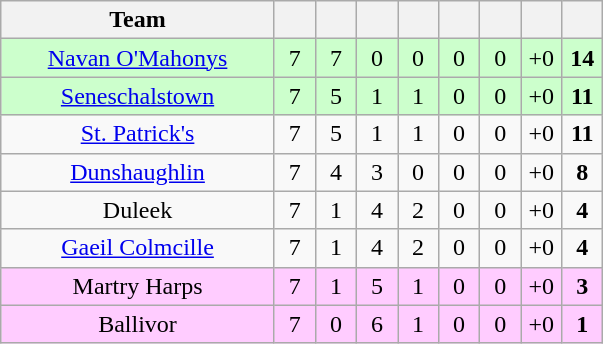<table class="wikitable" style="text-align:center">
<tr>
<th style="width:175px;">Team</th>
<th width="20"></th>
<th width="20"></th>
<th width="20"></th>
<th width="20"></th>
<th width="20"></th>
<th width="20"></th>
<th width="20"></th>
<th width="20"></th>
</tr>
<tr style="background:#cfc;">
<td><a href='#'>Navan O'Mahonys</a></td>
<td>7</td>
<td>7</td>
<td>0</td>
<td>0</td>
<td>0</td>
<td>0</td>
<td>+0</td>
<td><strong>14</strong></td>
</tr>
<tr style="background:#cfc;">
<td><a href='#'>Seneschalstown</a></td>
<td>7</td>
<td>5</td>
<td>1</td>
<td>1</td>
<td>0</td>
<td>0</td>
<td>+0</td>
<td><strong>11</strong></td>
</tr>
<tr>
<td><a href='#'>St. Patrick's</a></td>
<td>7</td>
<td>5</td>
<td>1</td>
<td>1</td>
<td>0</td>
<td>0</td>
<td>+0</td>
<td><strong>11</strong></td>
</tr>
<tr>
<td><a href='#'>Dunshaughlin</a></td>
<td>7</td>
<td>4</td>
<td>3</td>
<td>0</td>
<td>0</td>
<td>0</td>
<td>+0</td>
<td><strong>8</strong></td>
</tr>
<tr>
<td>Duleek</td>
<td>7</td>
<td>1</td>
<td>4</td>
<td>2</td>
<td>0</td>
<td>0</td>
<td>+0</td>
<td><strong>4</strong></td>
</tr>
<tr>
<td><a href='#'>Gaeil Colmcille</a></td>
<td>7</td>
<td>1</td>
<td>4</td>
<td>2</td>
<td>0</td>
<td>0</td>
<td>+0</td>
<td><strong>4</strong></td>
</tr>
<tr style="background:#fcf;">
<td>Martry Harps</td>
<td>7</td>
<td>1</td>
<td>5</td>
<td>1</td>
<td>0</td>
<td>0</td>
<td>+0</td>
<td><strong>3</strong></td>
</tr>
<tr style="background:#fcf;">
<td>Ballivor</td>
<td>7</td>
<td>0</td>
<td>6</td>
<td>1</td>
<td>0</td>
<td>0</td>
<td>+0</td>
<td><strong>1</strong></td>
</tr>
</table>
